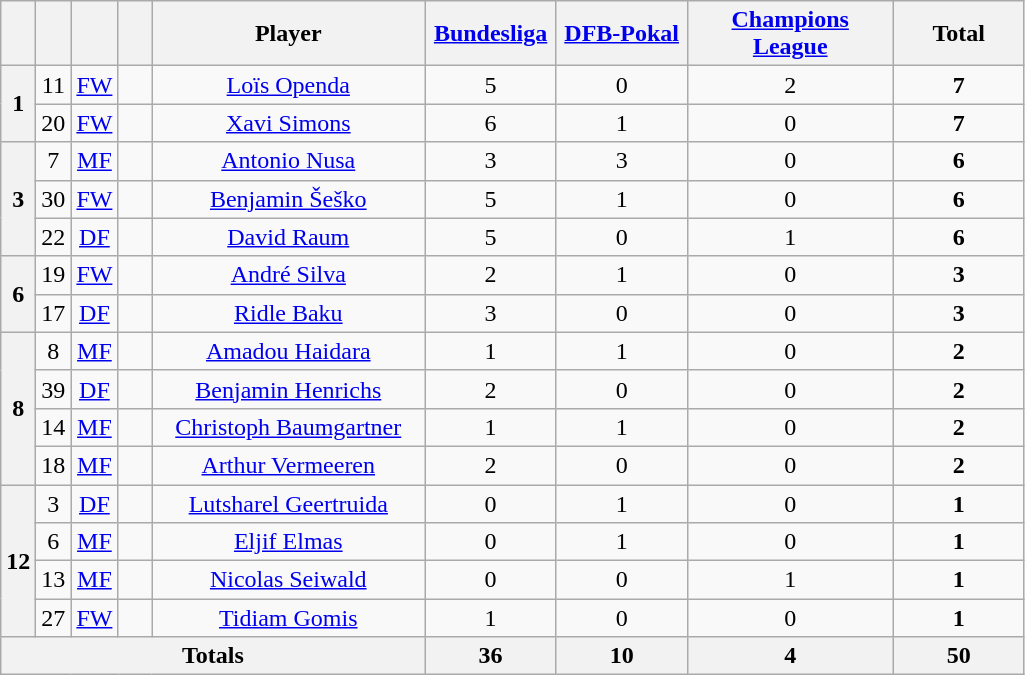<table class="wikitable" style="text-align:center">
<tr>
<th width=15></th>
<th width=15></th>
<th width=15></th>
<th width=15></th>
<th width=175>Player</th>
<th width=80><a href='#'>Bundesliga</a></th>
<th width=80><a href='#'>DFB-Pokal</a></th>
<th width=130><a href='#'>Champions League</a></th>
<th width=80>Total</th>
</tr>
<tr>
<th rowspan=2>1</th>
<td align=center>11</td>
<td align=center><a href='#'>FW</a></td>
<td></td>
<td><a href='#'>Loïs Openda</a></td>
<td>5</td>
<td>0</td>
<td>2</td>
<td><strong>7</strong></td>
</tr>
<tr>
<td align=center>20</td>
<td align=center><a href='#'>FW</a></td>
<td></td>
<td><a href='#'>Xavi Simons</a></td>
<td>6</td>
<td>1</td>
<td>0</td>
<td><strong>7</strong></td>
</tr>
<tr>
<th rowspan=3>3</th>
<td align=center>7</td>
<td align=center><a href='#'>MF</a></td>
<td></td>
<td><a href='#'>Antonio Nusa</a></td>
<td>3</td>
<td>3</td>
<td>0</td>
<td><strong>6</strong></td>
</tr>
<tr>
<td align=center>30</td>
<td align=center><a href='#'>FW</a></td>
<td></td>
<td><a href='#'>Benjamin Šeško</a></td>
<td>5</td>
<td>1</td>
<td>0</td>
<td><strong>6</strong></td>
</tr>
<tr>
<td align=center>22</td>
<td align=center><a href='#'>DF</a></td>
<td></td>
<td><a href='#'>David Raum</a></td>
<td>5</td>
<td>0</td>
<td>1</td>
<td><strong>6</strong></td>
</tr>
<tr>
<th rowspan=2>6</th>
<td align=center>19</td>
<td align=center><a href='#'>FW</a></td>
<td></td>
<td><a href='#'>André Silva</a></td>
<td>2</td>
<td>1</td>
<td>0</td>
<td><strong>3</strong></td>
</tr>
<tr>
<td align=center>17</td>
<td align=center><a href='#'>DF</a></td>
<td></td>
<td><a href='#'>Ridle Baku</a></td>
<td>3</td>
<td>0</td>
<td>0</td>
<td><strong>3</strong></td>
</tr>
<tr>
<th rowspan=4>8</th>
<td align=center>8</td>
<td align=center><a href='#'>MF</a></td>
<td></td>
<td><a href='#'>Amadou Haidara</a></td>
<td>1</td>
<td>1</td>
<td>0</td>
<td><strong>2</strong></td>
</tr>
<tr>
<td align=center>39</td>
<td align=center><a href='#'>DF</a></td>
<td></td>
<td><a href='#'>Benjamin Henrichs</a></td>
<td>2</td>
<td>0</td>
<td>0</td>
<td><strong>2</strong></td>
</tr>
<tr>
<td align=center>14</td>
<td align=center><a href='#'>MF</a></td>
<td></td>
<td><a href='#'>Christoph Baumgartner</a></td>
<td>1</td>
<td>1</td>
<td>0</td>
<td><strong>2</strong></td>
</tr>
<tr>
<td align=center>18</td>
<td align=center><a href='#'>MF</a></td>
<td></td>
<td><a href='#'>Arthur Vermeeren</a></td>
<td>2</td>
<td>0</td>
<td>0</td>
<td><strong>2</strong></td>
</tr>
<tr>
<th rowspan=4>12</th>
<td align=center>3</td>
<td align=center><a href='#'>DF</a></td>
<td></td>
<td><a href='#'>Lutsharel Geertruida</a></td>
<td>0</td>
<td>1</td>
<td>0</td>
<td><strong>1</strong></td>
</tr>
<tr>
<td align=center>6</td>
<td align=center><a href='#'>MF</a></td>
<td></td>
<td><a href='#'>Eljif Elmas</a></td>
<td>0</td>
<td>1</td>
<td>0</td>
<td><strong>1</strong></td>
</tr>
<tr>
<td align=center>13</td>
<td align=center><a href='#'>MF</a></td>
<td></td>
<td><a href='#'>Nicolas Seiwald</a></td>
<td>0</td>
<td>0</td>
<td>1</td>
<td><strong>1</strong></td>
</tr>
<tr>
<td align=center>27</td>
<td align=center><a href='#'>FW</a></td>
<td></td>
<td><a href='#'>Tidiam Gomis</a></td>
<td>1</td>
<td>0</td>
<td>0</td>
<td><strong>1</strong></td>
</tr>
<tr>
<th colspan=5>Totals</th>
<th>36</th>
<th>10</th>
<th>4</th>
<th>50</th>
</tr>
</table>
